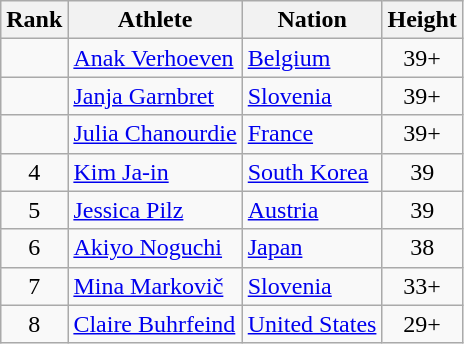<table class="wikitable sortable" style="text-align:center">
<tr>
<th>Rank</th>
<th>Athlete</th>
<th>Nation</th>
<th>Height</th>
</tr>
<tr>
<td></td>
<td align=left><a href='#'>Anak Verhoeven</a></td>
<td align=left> <a href='#'>Belgium</a></td>
<td>39+</td>
</tr>
<tr>
<td></td>
<td align=left><a href='#'>Janja Garnbret</a></td>
<td align=left> <a href='#'>Slovenia</a></td>
<td>39+</td>
</tr>
<tr>
<td></td>
<td align=left><a href='#'>Julia Chanourdie</a></td>
<td align=left> <a href='#'>France</a></td>
<td>39+</td>
</tr>
<tr>
<td>4</td>
<td align=left><a href='#'>Kim Ja-in</a></td>
<td align=left> <a href='#'>South Korea</a></td>
<td>39</td>
</tr>
<tr>
<td>5</td>
<td align=left><a href='#'>Jessica Pilz</a></td>
<td align=left> <a href='#'>Austria</a></td>
<td>39</td>
</tr>
<tr>
<td>6</td>
<td align=left><a href='#'>Akiyo Noguchi</a></td>
<td align=left> <a href='#'>Japan</a></td>
<td>38</td>
</tr>
<tr>
<td>7</td>
<td align=left><a href='#'>Mina Markovič</a></td>
<td align=left> <a href='#'>Slovenia</a></td>
<td>33+</td>
</tr>
<tr>
<td>8</td>
<td align=left><a href='#'>Claire Buhrfeind</a></td>
<td align=left> <a href='#'>United States</a></td>
<td>29+</td>
</tr>
</table>
